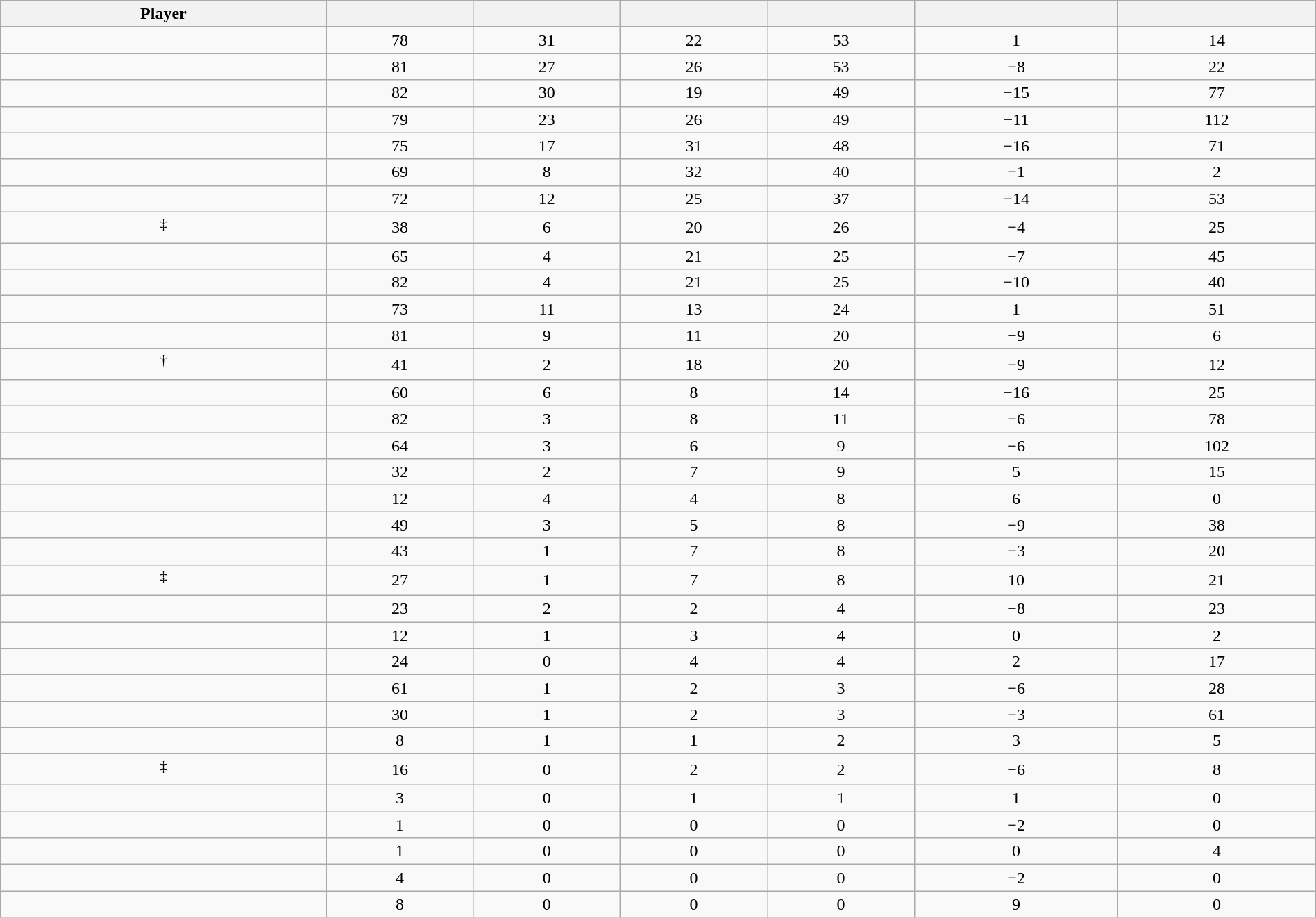<table class="wikitable sortable" style="width:100%; text-align:center;">
<tr>
<th>Player</th>
<th></th>
<th></th>
<th></th>
<th></th>
<th data-sort-type="number"></th>
<th></th>
</tr>
<tr>
<td></td>
<td>78</td>
<td>31</td>
<td>22</td>
<td>53</td>
<td>1</td>
<td>14</td>
</tr>
<tr>
<td></td>
<td>81</td>
<td>27</td>
<td>26</td>
<td>53</td>
<td>−8</td>
<td>22</td>
</tr>
<tr>
<td></td>
<td>82</td>
<td>30</td>
<td>19</td>
<td>49</td>
<td>−15</td>
<td>77</td>
</tr>
<tr>
<td></td>
<td>79</td>
<td>23</td>
<td>26</td>
<td>49</td>
<td>−11</td>
<td>112</td>
</tr>
<tr>
<td></td>
<td>75</td>
<td>17</td>
<td>31</td>
<td>48</td>
<td>−16</td>
<td>71</td>
</tr>
<tr>
<td></td>
<td>69</td>
<td>8</td>
<td>32</td>
<td>40</td>
<td>−1</td>
<td>2</td>
</tr>
<tr>
<td></td>
<td>72</td>
<td>12</td>
<td>25</td>
<td>37</td>
<td>−14</td>
<td>53</td>
</tr>
<tr>
<td><sup>‡</sup></td>
<td>38</td>
<td>6</td>
<td>20</td>
<td>26</td>
<td>−4</td>
<td>25</td>
</tr>
<tr>
<td></td>
<td>65</td>
<td>4</td>
<td>21</td>
<td>25</td>
<td>−7</td>
<td>45</td>
</tr>
<tr>
<td></td>
<td>82</td>
<td>4</td>
<td>21</td>
<td>25</td>
<td>−10</td>
<td>40</td>
</tr>
<tr>
<td></td>
<td>73</td>
<td>11</td>
<td>13</td>
<td>24</td>
<td>1</td>
<td>51</td>
</tr>
<tr>
<td></td>
<td>81</td>
<td>9</td>
<td>11</td>
<td>20</td>
<td>−9</td>
<td>6</td>
</tr>
<tr>
<td><sup>†</sup></td>
<td>41</td>
<td>2</td>
<td>18</td>
<td>20</td>
<td>−9</td>
<td>12</td>
</tr>
<tr>
<td></td>
<td>60</td>
<td>6</td>
<td>8</td>
<td>14</td>
<td>−16</td>
<td>25</td>
</tr>
<tr>
<td></td>
<td>82</td>
<td>3</td>
<td>8</td>
<td>11</td>
<td>−6</td>
<td>78</td>
</tr>
<tr>
<td></td>
<td>64</td>
<td>3</td>
<td>6</td>
<td>9</td>
<td>−6</td>
<td>102</td>
</tr>
<tr>
<td></td>
<td>32</td>
<td>2</td>
<td>7</td>
<td>9</td>
<td>5</td>
<td>15</td>
</tr>
<tr>
<td></td>
<td>12</td>
<td>4</td>
<td>4</td>
<td>8</td>
<td>6</td>
<td>0</td>
</tr>
<tr>
<td></td>
<td>49</td>
<td>3</td>
<td>5</td>
<td>8</td>
<td>−9</td>
<td>38</td>
</tr>
<tr>
<td></td>
<td>43</td>
<td>1</td>
<td>7</td>
<td>8</td>
<td>−3</td>
<td>20</td>
</tr>
<tr>
<td><sup>‡</sup></td>
<td>27</td>
<td>1</td>
<td>7</td>
<td>8</td>
<td>10</td>
<td>21</td>
</tr>
<tr>
<td></td>
<td>23</td>
<td>2</td>
<td>2</td>
<td>4</td>
<td>−8</td>
<td>23</td>
</tr>
<tr>
<td></td>
<td>12</td>
<td>1</td>
<td>3</td>
<td>4</td>
<td>0</td>
<td>2</td>
</tr>
<tr>
<td></td>
<td>24</td>
<td>0</td>
<td>4</td>
<td>4</td>
<td>2</td>
<td>17</td>
</tr>
<tr>
<td></td>
<td>61</td>
<td>1</td>
<td>2</td>
<td>3</td>
<td>−6</td>
<td>28</td>
</tr>
<tr>
<td></td>
<td>30</td>
<td>1</td>
<td>2</td>
<td>3</td>
<td>−3</td>
<td>61</td>
</tr>
<tr>
<td></td>
<td>8</td>
<td>1</td>
<td>1</td>
<td>2</td>
<td>3</td>
<td>5</td>
</tr>
<tr>
<td><sup>‡</sup></td>
<td>16</td>
<td>0</td>
<td>2</td>
<td>2</td>
<td>−6</td>
<td>8</td>
</tr>
<tr>
<td></td>
<td>3</td>
<td>0</td>
<td>1</td>
<td>1</td>
<td>1</td>
<td>0</td>
</tr>
<tr>
<td></td>
<td>1</td>
<td>0</td>
<td>0</td>
<td>0</td>
<td>−2</td>
<td>0</td>
</tr>
<tr>
<td></td>
<td>1</td>
<td>0</td>
<td>0</td>
<td>0</td>
<td>0</td>
<td>4</td>
</tr>
<tr>
<td></td>
<td>4</td>
<td>0</td>
<td>0</td>
<td>0</td>
<td>−2</td>
<td>0</td>
</tr>
<tr>
<td></td>
<td>8</td>
<td>0</td>
<td>0</td>
<td>0</td>
<td>9</td>
<td>0</td>
</tr>
</table>
